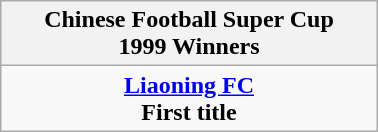<table class="wikitable" style="text-align: center; margin: 0 auto; width: 20%">
<tr>
<th>Chinese Football Super Cup <br>1999 Winners</th>
</tr>
<tr>
<td><strong><a href='#'>Liaoning FC</a></strong><br><strong>First title</strong></td>
</tr>
</table>
